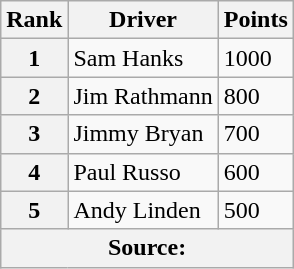<table class="wikitable">
<tr>
<th>Rank</th>
<th>Driver</th>
<th>Points</th>
</tr>
<tr>
<th>1</th>
<td>Sam Hanks</td>
<td>1000</td>
</tr>
<tr>
<th>2</th>
<td>Jim Rathmann</td>
<td>800</td>
</tr>
<tr>
<th>3</th>
<td>Jimmy Bryan</td>
<td>700</td>
</tr>
<tr>
<th>4</th>
<td>Paul Russo</td>
<td>600</td>
</tr>
<tr>
<th>5</th>
<td>Andy Linden</td>
<td>500</td>
</tr>
<tr>
<th colspan=4>Source:</th>
</tr>
</table>
